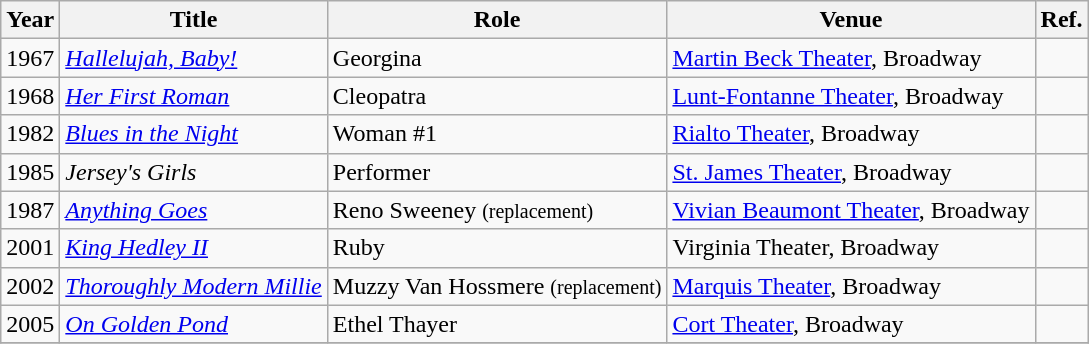<table class="wikitable sortable">
<tr>
<th>Year</th>
<th>Title</th>
<th>Role</th>
<th>Venue</th>
<th class=unsortable>Ref.</th>
</tr>
<tr>
<td>1967</td>
<td><em><a href='#'>Hallelujah, Baby!</a></em></td>
<td>Georgina</td>
<td><a href='#'>Martin Beck Theater</a>, Broadway</td>
<td></td>
</tr>
<tr>
<td>1968</td>
<td><em><a href='#'>Her First Roman</a></em></td>
<td>Cleopatra</td>
<td><a href='#'>Lunt-Fontanne Theater</a>, Broadway</td>
<td></td>
</tr>
<tr>
<td>1982</td>
<td><em><a href='#'>Blues in the Night</a></em></td>
<td>Woman #1</td>
<td><a href='#'>Rialto Theater</a>, Broadway</td>
<td></td>
</tr>
<tr>
<td>1985</td>
<td><em>Jersey's Girls</em></td>
<td>Performer</td>
<td><a href='#'>St. James Theater</a>, Broadway</td>
<td></td>
</tr>
<tr>
<td>1987</td>
<td><em><a href='#'>Anything Goes</a></em></td>
<td>Reno Sweeney <small> (replacement) </small></td>
<td><a href='#'>Vivian Beaumont Theater</a>, Broadway</td>
<td></td>
</tr>
<tr>
<td>2001</td>
<td><em><a href='#'>King Hedley II</a></em></td>
<td>Ruby</td>
<td>Virginia Theater, Broadway</td>
<td></td>
</tr>
<tr>
<td>2002</td>
<td><em><a href='#'>Thoroughly Modern Millie</a></em></td>
<td>Muzzy Van Hossmere <small> (replacement) </small></td>
<td><a href='#'>Marquis Theater</a>, Broadway</td>
<td></td>
</tr>
<tr>
<td>2005</td>
<td><em><a href='#'>On Golden Pond</a></em></td>
<td>Ethel Thayer</td>
<td><a href='#'>Cort Theater</a>, Broadway</td>
<td></td>
</tr>
<tr>
</tr>
</table>
